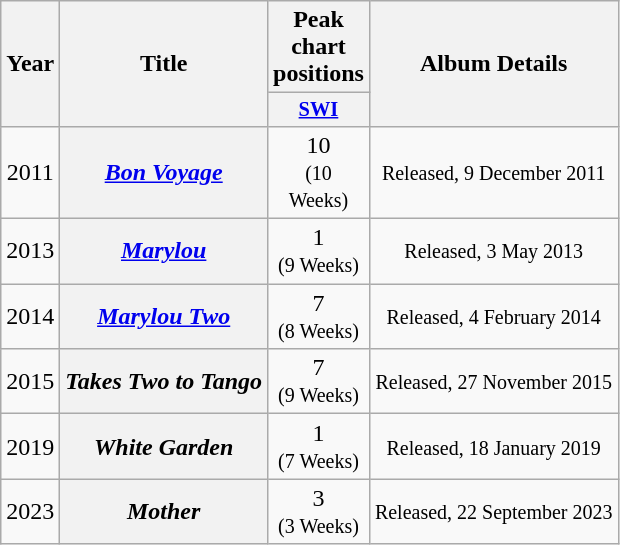<table class="wikitable plainrowheaders" style="text-align:center;">
<tr>
<th rowspan="2">Year</th>
<th rowspan="2" scope="col">Title</th>
<th scope="col" colspan="1">Peak chart positions</th>
<th rowspan="2">Album Details</th>
</tr>
<tr>
<th scope="col" style="width:3em;font-size:85%;"><a href='#'>SWI</a><br></th>
</tr>
<tr>
<td>2011</td>
<th scope="row"><em><a href='#'>Bon Voyage</a></em></th>
<td>10<br><small>(10 Weeks)</small></td>
<td><small>Released, 9 December 2011</small></td>
</tr>
<tr>
<td>2013</td>
<th scope="row"><em><a href='#'>Marylou</a></em></th>
<td>1<br><small>(9 Weeks)</small></td>
<td><small>Released, 3 May 2013</small></td>
</tr>
<tr>
<td>2014</td>
<th scope="row"><em><a href='#'>Marylou Two</a></em></th>
<td>7<br><small>(8 Weeks)</small></td>
<td><small>Released, 4 February 2014</small></td>
</tr>
<tr>
<td>2015</td>
<th scope="row"><em>Takes Two to Tango</em></th>
<td>7<br><small>(9 Weeks)</small></td>
<td><small>Released, 27 November 2015</small></td>
</tr>
<tr>
<td>2019</td>
<th scope="row"><em>White Garden</em></th>
<td>1<br><small>(7 Weeks)</small></td>
<td><small>Released, 18 January 2019</small></td>
</tr>
<tr>
<td>2023</td>
<th scope="row"><em>Mother</em></th>
<td>3<br><small>(3 Weeks)</small></td>
<td><small>Released, 22 September 2023</small></td>
</tr>
</table>
